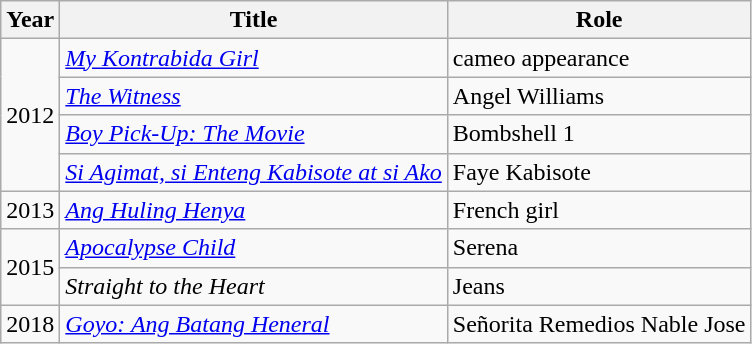<table class="wikitable sortable">
<tr>
<th>Year</th>
<th>Title</th>
<th>Role</th>
</tr>
<tr>
<td rowspan="4">2012</td>
<td><em><a href='#'>My Kontrabida Girl</a></em></td>
<td>cameo appearance</td>
</tr>
<tr>
<td><em><a href='#'>The Witness</a></em></td>
<td>Angel Williams</td>
</tr>
<tr>
<td><em><a href='#'>Boy Pick-Up: The Movie</a></em></td>
<td>Bombshell 1</td>
</tr>
<tr>
<td><em><a href='#'>Si Agimat, si Enteng Kabisote at si Ako</a></em></td>
<td>Faye Kabisote</td>
</tr>
<tr>
<td>2013</td>
<td><em><a href='#'>Ang Huling Henya</a></em></td>
<td>French girl</td>
</tr>
<tr>
<td rowspan="2">2015</td>
<td><em><a href='#'>Apocalypse Child</a></em></td>
<td>Serena</td>
</tr>
<tr>
<td><em>Straight to the Heart</em></td>
<td>Jeans</td>
</tr>
<tr>
<td>2018</td>
<td><em> <a href='#'>Goyo: Ang Batang Heneral</a></em></td>
<td>Señorita Remedios Nable Jose</td>
</tr>
</table>
